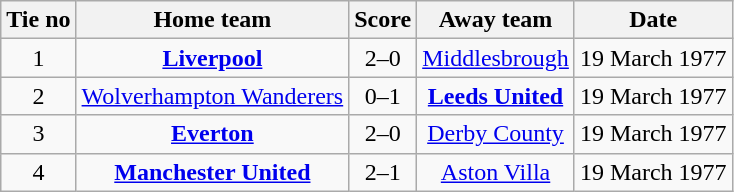<table class="wikitable" style="text-align: center">
<tr>
<th>Tie no</th>
<th>Home team</th>
<th>Score</th>
<th>Away team</th>
<th>Date</th>
</tr>
<tr>
<td>1</td>
<td><strong><a href='#'>Liverpool</a></strong></td>
<td>2–0</td>
<td><a href='#'>Middlesbrough</a></td>
<td>19 March 1977</td>
</tr>
<tr>
<td>2</td>
<td><a href='#'>Wolverhampton Wanderers</a></td>
<td>0–1</td>
<td><strong><a href='#'>Leeds United</a></strong></td>
<td>19 March 1977</td>
</tr>
<tr>
<td>3</td>
<td><strong><a href='#'>Everton</a></strong></td>
<td>2–0</td>
<td><a href='#'>Derby County</a></td>
<td>19 March 1977</td>
</tr>
<tr>
<td>4</td>
<td><strong><a href='#'>Manchester United</a></strong></td>
<td>2–1</td>
<td><a href='#'>Aston Villa</a></td>
<td>19 March 1977</td>
</tr>
</table>
